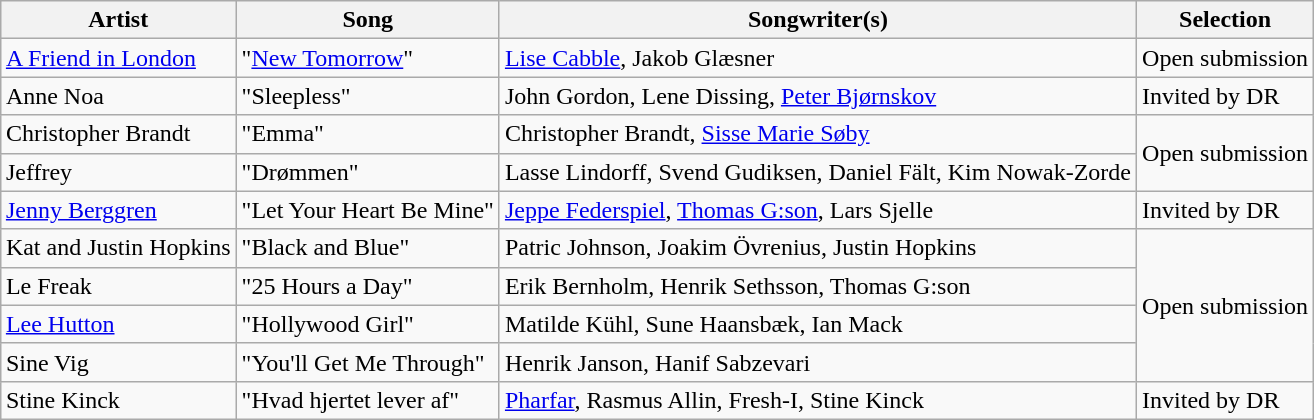<table class="sortable wikitable" style="margin: 1em auto 1em auto; text-align:left">
<tr>
<th>Artist</th>
<th>Song</th>
<th>Songwriter(s)</th>
<th>Selection</th>
</tr>
<tr>
<td><a href='#'>A Friend in London</a></td>
<td>"<a href='#'>New Tomorrow</a>"</td>
<td><a href='#'>Lise Cabble</a>, Jakob Glæsner</td>
<td>Open submission</td>
</tr>
<tr>
<td>Anne Noa</td>
<td>"Sleepless"</td>
<td>John Gordon, Lene Dissing, <a href='#'>Peter Bjørnskov</a></td>
<td>Invited by DR</td>
</tr>
<tr>
<td>Christopher Brandt</td>
<td>"Emma"</td>
<td>Christopher Brandt, <a href='#'>Sisse Marie Søby</a></td>
<td rowspan="2">Open submission</td>
</tr>
<tr>
<td>Jeffrey</td>
<td>"Drømmen"</td>
<td>Lasse Lindorff, Svend Gudiksen, Daniel Fält, Kim Nowak-Zorde</td>
</tr>
<tr>
<td><a href='#'>Jenny Berggren</a></td>
<td>"Let Your Heart Be Mine"</td>
<td><a href='#'>Jeppe Federspiel</a>, <a href='#'>Thomas G:son</a>, Lars Sjelle</td>
<td>Invited by DR</td>
</tr>
<tr>
<td>Kat and Justin Hopkins</td>
<td>"Black and Blue"</td>
<td>Patric Johnson, Joakim Övrenius, Justin Hopkins</td>
<td rowspan="4">Open submission</td>
</tr>
<tr>
<td>Le Freak</td>
<td>"25 Hours a Day"</td>
<td>Erik Bernholm, Henrik Sethsson, Thomas G:son</td>
</tr>
<tr>
<td><a href='#'>Lee Hutton</a></td>
<td>"Hollywood Girl"</td>
<td>Matilde Kühl, Sune Haansbæk, Ian Mack</td>
</tr>
<tr>
<td>Sine Vig</td>
<td>"You'll Get Me Through"</td>
<td>Henrik Janson, Hanif Sabzevari</td>
</tr>
<tr>
<td>Stine Kinck</td>
<td>"Hvad hjertet lever af"</td>
<td><a href='#'>Pharfar</a>, Rasmus Allin, Fresh-I, Stine Kinck</td>
<td>Invited by DR</td>
</tr>
</table>
